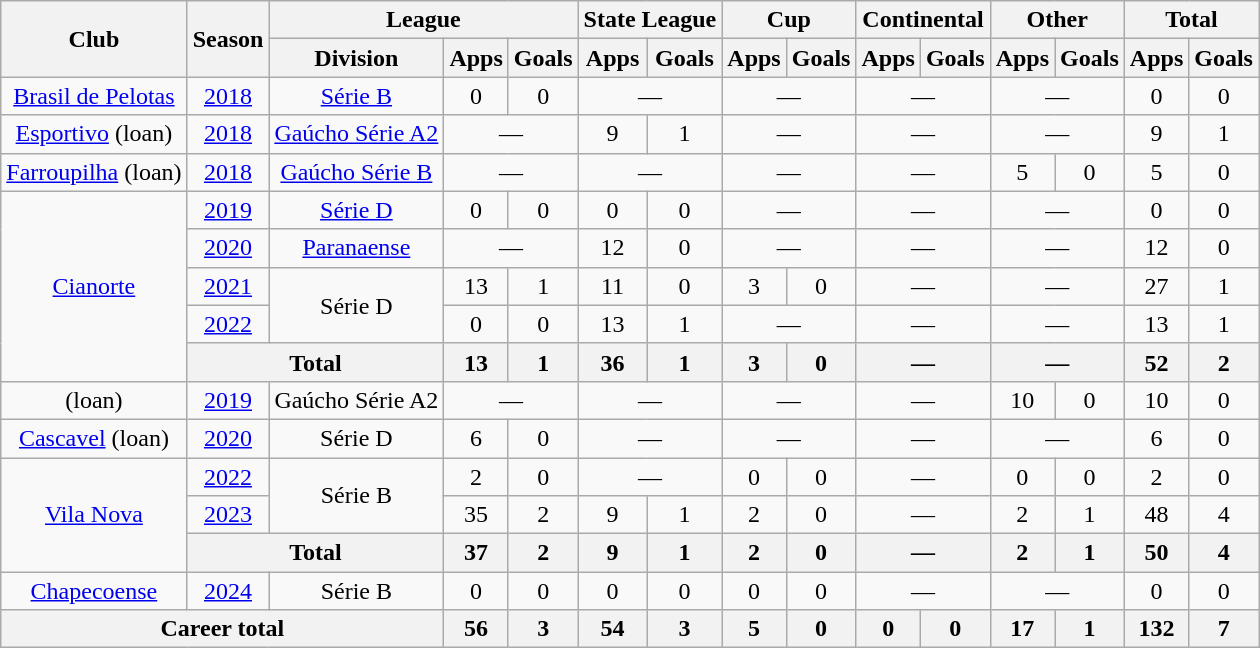<table class="wikitable" style="text-align: center">
<tr>
<th rowspan="2">Club</th>
<th rowspan="2">Season</th>
<th colspan="3">League</th>
<th colspan="2">State League</th>
<th colspan="2">Cup</th>
<th colspan="2">Continental</th>
<th colspan="2">Other</th>
<th colspan="2">Total</th>
</tr>
<tr>
<th>Division</th>
<th>Apps</th>
<th>Goals</th>
<th>Apps</th>
<th>Goals</th>
<th>Apps</th>
<th>Goals</th>
<th>Apps</th>
<th>Goals</th>
<th>Apps</th>
<th>Goals</th>
<th>Apps</th>
<th>Goals</th>
</tr>
<tr>
<td><a href='#'>Brasil de Pelotas</a></td>
<td><a href='#'>2018</a></td>
<td><a href='#'>Série B</a></td>
<td>0</td>
<td>0</td>
<td colspan="2">—</td>
<td colspan="2">—</td>
<td colspan="2">—</td>
<td colspan="2">—</td>
<td>0</td>
<td>0</td>
</tr>
<tr>
<td><a href='#'>Esportivo</a> (loan)</td>
<td><a href='#'>2018</a></td>
<td><a href='#'>Gaúcho Série A2</a></td>
<td colspan="2">—</td>
<td>9</td>
<td>1</td>
<td colspan="2">—</td>
<td colspan="2">—</td>
<td colspan="2">—</td>
<td>9</td>
<td>1</td>
</tr>
<tr>
<td><a href='#'>Farroupilha</a> (loan)</td>
<td><a href='#'>2018</a></td>
<td><a href='#'>Gaúcho Série B</a></td>
<td colspan="2">—</td>
<td colspan="2">—</td>
<td colspan="2">—</td>
<td colspan="2">—</td>
<td>5</td>
<td>0</td>
<td>5</td>
<td>0</td>
</tr>
<tr>
<td rowspan="5"><a href='#'>Cianorte</a></td>
<td><a href='#'>2019</a></td>
<td><a href='#'>Série D</a></td>
<td>0</td>
<td>0</td>
<td>0</td>
<td>0</td>
<td colspan="2">—</td>
<td colspan="2">—</td>
<td colspan="2">—</td>
<td>0</td>
<td>0</td>
</tr>
<tr>
<td><a href='#'>2020</a></td>
<td><a href='#'>Paranaense</a></td>
<td colspan="2">—</td>
<td>12</td>
<td>0</td>
<td colspan="2">—</td>
<td colspan="2">—</td>
<td colspan="2">—</td>
<td>12</td>
<td>0</td>
</tr>
<tr>
<td><a href='#'>2021</a></td>
<td rowspan="2">Série D</td>
<td>13</td>
<td>1</td>
<td>11</td>
<td>0</td>
<td>3</td>
<td>0</td>
<td colspan="2">—</td>
<td colspan="2">—</td>
<td>27</td>
<td>1</td>
</tr>
<tr>
<td><a href='#'>2022</a></td>
<td>0</td>
<td>0</td>
<td>13</td>
<td>1</td>
<td colspan="2">—</td>
<td colspan="2">—</td>
<td colspan="2">—</td>
<td>13</td>
<td>1</td>
</tr>
<tr>
<th colspan="2">Total</th>
<th>13</th>
<th>1</th>
<th>36</th>
<th>1</th>
<th>3</th>
<th>0</th>
<th colspan="2">—</th>
<th colspan="2">—</th>
<th>52</th>
<th>2</th>
</tr>
<tr>
<td> (loan)</td>
<td><a href='#'>2019</a></td>
<td>Gaúcho Série A2</td>
<td colspan="2">—</td>
<td colspan="2">—</td>
<td colspan="2">—</td>
<td colspan="2">—</td>
<td>10</td>
<td>0</td>
<td>10</td>
<td>0</td>
</tr>
<tr>
<td><a href='#'>Cascavel</a> (loan)</td>
<td><a href='#'>2020</a></td>
<td>Série D</td>
<td>6</td>
<td>0</td>
<td colspan="2">—</td>
<td colspan="2">—</td>
<td colspan="2">—</td>
<td colspan="2">—</td>
<td>6</td>
<td>0</td>
</tr>
<tr>
<td rowspan="3"><a href='#'>Vila Nova</a></td>
<td><a href='#'>2022</a></td>
<td rowspan="2">Série B</td>
<td>2</td>
<td>0</td>
<td colspan="2">—</td>
<td>0</td>
<td>0</td>
<td colspan="2">—</td>
<td>0</td>
<td>0</td>
<td>2</td>
<td>0</td>
</tr>
<tr>
<td><a href='#'>2023</a></td>
<td>35</td>
<td>2</td>
<td>9</td>
<td>1</td>
<td>2</td>
<td>0</td>
<td colspan="2">—</td>
<td>2</td>
<td>1</td>
<td>48</td>
<td>4</td>
</tr>
<tr>
<th colspan="2">Total</th>
<th>37</th>
<th>2</th>
<th>9</th>
<th>1</th>
<th>2</th>
<th>0</th>
<th colspan="2">—</th>
<th>2</th>
<th>1</th>
<th>50</th>
<th>4</th>
</tr>
<tr>
<td><a href='#'>Chapecoense</a></td>
<td><a href='#'>2024</a></td>
<td>Série B</td>
<td>0</td>
<td>0</td>
<td>0</td>
<td>0</td>
<td>0</td>
<td>0</td>
<td colspan="2">—</td>
<td colspan="2">—</td>
<td>0</td>
<td>0</td>
</tr>
<tr>
<th colspan="3"><strong>Career total</strong></th>
<th>56</th>
<th>3</th>
<th>54</th>
<th>3</th>
<th>5</th>
<th>0</th>
<th>0</th>
<th>0</th>
<th>17</th>
<th>1</th>
<th>132</th>
<th>7</th>
</tr>
</table>
